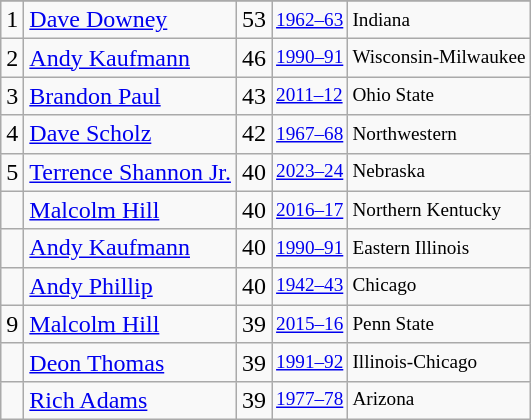<table class="wikitable">
<tr>
</tr>
<tr>
<td>1</td>
<td><a href='#'>Dave Downey</a></td>
<td>53</td>
<td style="font-size:80%;"><a href='#'>1962–63</a></td>
<td style="font-size:80%;">Indiana</td>
</tr>
<tr>
<td>2</td>
<td><a href='#'>Andy Kaufmann</a></td>
<td>46</td>
<td style="font-size:80%;"><a href='#'>1990–91</a></td>
<td style="font-size:80%;">Wisconsin-Milwaukee</td>
</tr>
<tr>
<td>3</td>
<td><a href='#'>Brandon Paul</a></td>
<td>43</td>
<td style="font-size:80%;"><a href='#'>2011–12</a></td>
<td style="font-size:80%;">Ohio State</td>
</tr>
<tr>
<td>4</td>
<td><a href='#'>Dave Scholz</a></td>
<td>42</td>
<td style="font-size:80%;"><a href='#'>1967–68</a></td>
<td style="font-size:80%;">Northwestern</td>
</tr>
<tr>
<td>5</td>
<td><a href='#'>Terrence Shannon Jr.</a></td>
<td>40</td>
<td style="font-size:80%;"><a href='#'>2023–24</a></td>
<td style="font-size:80%;">Nebraska</td>
</tr>
<tr>
<td></td>
<td><a href='#'>Malcolm Hill</a></td>
<td>40</td>
<td style="font-size:80%;"><a href='#'>2016–17</a></td>
<td style="font-size:80%;">Northern Kentucky</td>
</tr>
<tr>
<td></td>
<td><a href='#'>Andy Kaufmann</a></td>
<td>40</td>
<td style="font-size:80%;"><a href='#'>1990–91</a></td>
<td style="font-size:80%;">Eastern Illinois</td>
</tr>
<tr>
<td></td>
<td><a href='#'>Andy Phillip</a></td>
<td>40</td>
<td style="font-size:80%;"><a href='#'>1942–43</a></td>
<td style="font-size:80%;">Chicago</td>
</tr>
<tr>
<td>9</td>
<td><a href='#'>Malcolm Hill</a></td>
<td>39</td>
<td style="font-size:80%;"><a href='#'>2015–16</a></td>
<td style="font-size:80%;">Penn State</td>
</tr>
<tr>
<td></td>
<td><a href='#'>Deon Thomas</a></td>
<td>39</td>
<td style="font-size:80%;"><a href='#'>1991–92</a></td>
<td style="font-size:80%;">Illinois-Chicago</td>
</tr>
<tr>
<td></td>
<td><a href='#'>Rich Adams</a></td>
<td>39</td>
<td style="font-size:80%;"><a href='#'>1977–78</a></td>
<td style="font-size:80%;">Arizona</td>
</tr>
</table>
